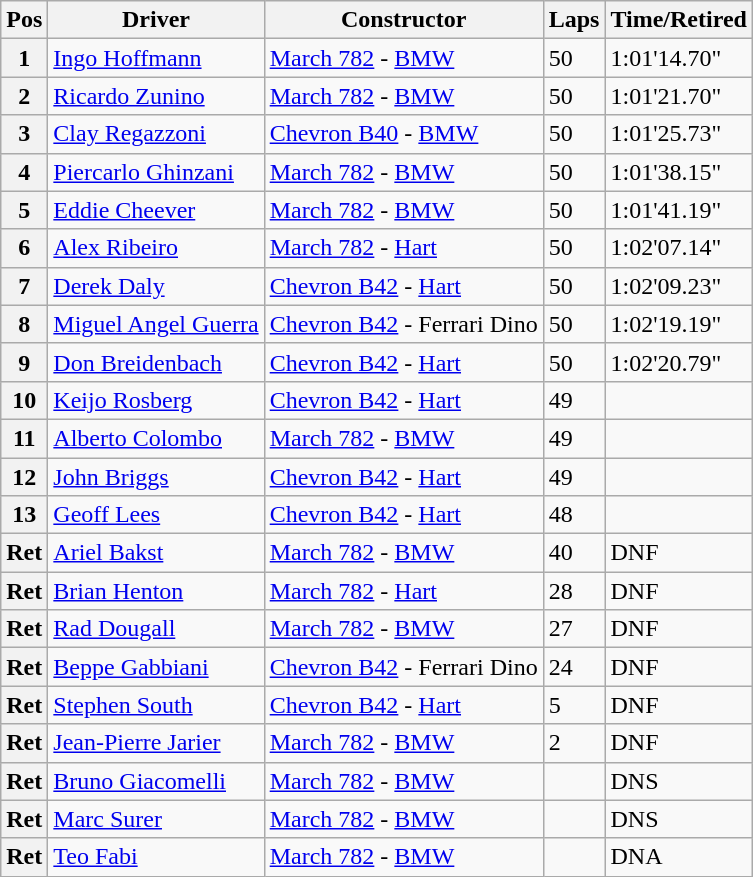<table class="wikitable">
<tr>
<th>Pos</th>
<th>Driver</th>
<th>Constructor</th>
<th>Laps</th>
<th>Time/Retired</th>
</tr>
<tr>
<th>1</th>
<td> <a href='#'>Ingo Hoffmann</a></td>
<td><a href='#'>March 782</a> - <a href='#'>BMW</a></td>
<td>50</td>
<td>1:01'14.70"</td>
</tr>
<tr>
<th>2</th>
<td> <a href='#'>Ricardo Zunino</a></td>
<td><a href='#'>March 782</a> - <a href='#'>BMW</a></td>
<td>50</td>
<td>1:01'21.70"</td>
</tr>
<tr>
<th>3</th>
<td> <a href='#'>Clay Regazzoni</a></td>
<td><a href='#'>Chevron B40</a> - <a href='#'>BMW</a></td>
<td>50</td>
<td>1:01'25.73"</td>
</tr>
<tr>
<th>4</th>
<td> <a href='#'>Piercarlo Ghinzani</a></td>
<td><a href='#'>March 782</a> - <a href='#'>BMW</a></td>
<td>50</td>
<td>1:01'38.15"</td>
</tr>
<tr>
<th>5</th>
<td> <a href='#'>Eddie Cheever</a></td>
<td><a href='#'>March 782</a> - <a href='#'>BMW</a></td>
<td>50</td>
<td>1:01'41.19"</td>
</tr>
<tr>
<th>6</th>
<td> <a href='#'>Alex Ribeiro</a></td>
<td><a href='#'>March 782</a> - <a href='#'>Hart</a></td>
<td>50</td>
<td>1:02'07.14"</td>
</tr>
<tr>
<th>7</th>
<td> <a href='#'>Derek Daly</a></td>
<td><a href='#'>Chevron B42</a> - <a href='#'>Hart</a></td>
<td>50</td>
<td>1:02'09.23"</td>
</tr>
<tr>
<th>8</th>
<td> <a href='#'>Miguel Angel Guerra</a></td>
<td><a href='#'>Chevron B42</a> - Ferrari Dino</td>
<td>50</td>
<td>1:02'19.19"</td>
</tr>
<tr>
<th>9</th>
<td> <a href='#'>Don Breidenbach</a></td>
<td><a href='#'>Chevron B42</a> - <a href='#'>Hart</a></td>
<td>50</td>
<td>1:02'20.79"</td>
</tr>
<tr>
<th>10</th>
<td> <a href='#'>Keijo Rosberg</a></td>
<td><a href='#'>Chevron B42</a> - <a href='#'>Hart</a></td>
<td>49</td>
<td></td>
</tr>
<tr>
<th>11</th>
<td> <a href='#'>Alberto Colombo</a></td>
<td><a href='#'>March 782</a> - <a href='#'>BMW</a></td>
<td>49</td>
<td></td>
</tr>
<tr>
<th>12</th>
<td> <a href='#'>John Briggs</a></td>
<td><a href='#'>Chevron B42</a> - <a href='#'>Hart</a></td>
<td>49</td>
<td></td>
</tr>
<tr>
<th>13</th>
<td> <a href='#'>Geoff Lees</a></td>
<td><a href='#'>Chevron B42</a> - <a href='#'>Hart</a></td>
<td>48</td>
<td></td>
</tr>
<tr>
<th>Ret</th>
<td> <a href='#'>Ariel Bakst</a></td>
<td><a href='#'>March 782</a> - <a href='#'>BMW</a></td>
<td>40</td>
<td>DNF</td>
</tr>
<tr>
<th>Ret</th>
<td> <a href='#'>Brian Henton</a></td>
<td><a href='#'>March 782</a> - <a href='#'>Hart</a></td>
<td>28</td>
<td>DNF</td>
</tr>
<tr>
<th>Ret</th>
<td> <a href='#'>Rad Dougall</a></td>
<td><a href='#'>March 782</a> - <a href='#'>BMW</a></td>
<td>27</td>
<td>DNF</td>
</tr>
<tr>
<th>Ret</th>
<td> <a href='#'>Beppe Gabbiani</a></td>
<td><a href='#'>Chevron B42</a> - Ferrari Dino</td>
<td>24</td>
<td>DNF</td>
</tr>
<tr>
<th>Ret</th>
<td> <a href='#'>Stephen South</a></td>
<td><a href='#'>Chevron B42</a> - <a href='#'>Hart</a></td>
<td>5</td>
<td>DNF</td>
</tr>
<tr>
<th>Ret</th>
<td> <a href='#'>Jean-Pierre Jarier</a></td>
<td><a href='#'>March 782</a> - <a href='#'>BMW</a></td>
<td>2</td>
<td>DNF</td>
</tr>
<tr>
<th>Ret</th>
<td> <a href='#'>Bruno Giacomelli</a></td>
<td><a href='#'>March 782</a> - <a href='#'>BMW</a></td>
<td></td>
<td>DNS</td>
</tr>
<tr>
<th>Ret</th>
<td> <a href='#'>Marc Surer</a></td>
<td><a href='#'>March 782</a> - <a href='#'>BMW</a></td>
<td></td>
<td>DNS</td>
</tr>
<tr>
<th>Ret</th>
<td> <a href='#'>Teo Fabi</a></td>
<td><a href='#'>March 782</a> - <a href='#'>BMW</a></td>
<td></td>
<td>DNA</td>
</tr>
</table>
